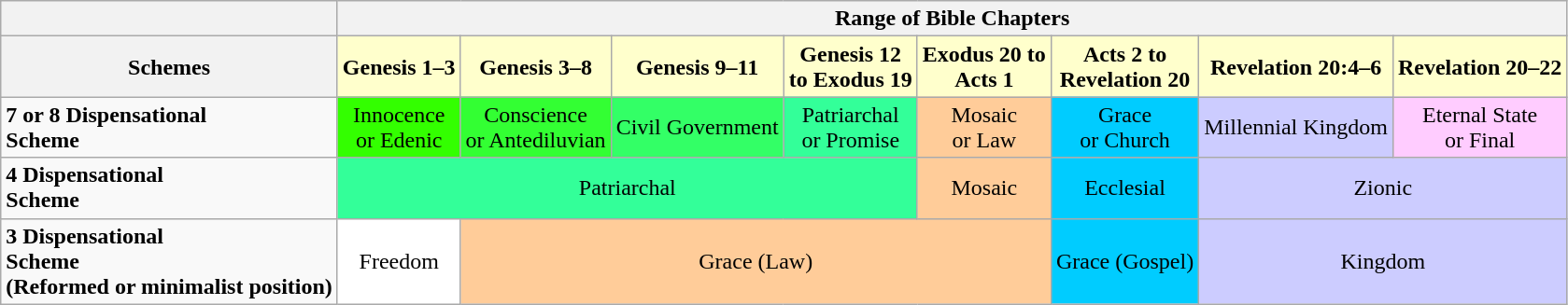<table class="wikitable">
<tr>
<th></th>
<th colspan="8" rowspan="1">Range of Bible Chapters</th>
</tr>
<tr>
<th><strong>Schemes</strong></th>
<td align="center" bgcolor="#FFFFCC"><strong>Genesis 1–3</strong></td>
<td align="center" bgcolor="#FFFFCC"><strong>Genesis 3–8</strong></td>
<td align="center" bgcolor="#FFFFCC"><strong>Genesis 9–11</strong></td>
<td align="center" bgcolor="#FFFFCC"><strong>Genesis 12 <br> to Exodus 19</strong></td>
<td align="center" bgcolor="#FFFFCC"><strong>Exodus 20 to <br> Acts 1</strong></td>
<td align="center" bgcolor="#FFFFCC"><strong>Acts 2 to <br> Revelation 20</strong></td>
<td align="center" bgcolor="#FFFFCC"><strong>Revelation 20:4–6</strong></td>
<td align="center" bgcolor="#FFFFCC"><strong>Revelation 20–22</strong></td>
</tr>
<tr>
<td><strong>7 or 8 Dispensational <br> Scheme</strong> <br></td>
<td align="center" bgcolor="#33FF00">Innocence <br> or Edenic</td>
<td align="center" bgcolor="#33FF33">Conscience <br> or Antediluvian</td>
<td align="center" bgcolor="#33FF66">Civil Government</td>
<td align="center" bgcolor="#33FF99">Patriarchal <br> or Promise</td>
<td align="center" bgcolor="#ffcc99">Mosaic <br> or Law</td>
<td align="center" bgcolor="#00CCFF">Grace <br> or Church</td>
<td align="center" bgcolor="#ccccff">Millennial Kingdom</td>
<td align="center" bgcolor="#FFCCFF">Eternal State <br> or Final</td>
</tr>
<tr>
<td><strong>4 Dispensational <br> Scheme</strong> <br></td>
<td colspan="4" align="center" bgcolor="#33FF99">Patriarchal</td>
<td align="center" bgcolor="#ffcc99">Mosaic</td>
<td align="center" bgcolor="#00CCFF">Ecclesial</td>
<td colspan="2" align="center" bgcolor="#ccccff">Zionic</td>
</tr>
<tr>
<td><strong>3 Dispensational<br> Scheme <br> (Reformed or minimalist position)</strong></td>
<td align="center" bgcolor="#ffffff">Freedom</td>
<td colspan="4" align="center" bgcolor="#ffcc99">Grace (Law)</td>
<td align="center" bgcolor="#00CCFF">Grace (Gospel)</td>
<td colspan="2" align="center" bgcolor="#ccccff">Kingdom</td>
</tr>
</table>
